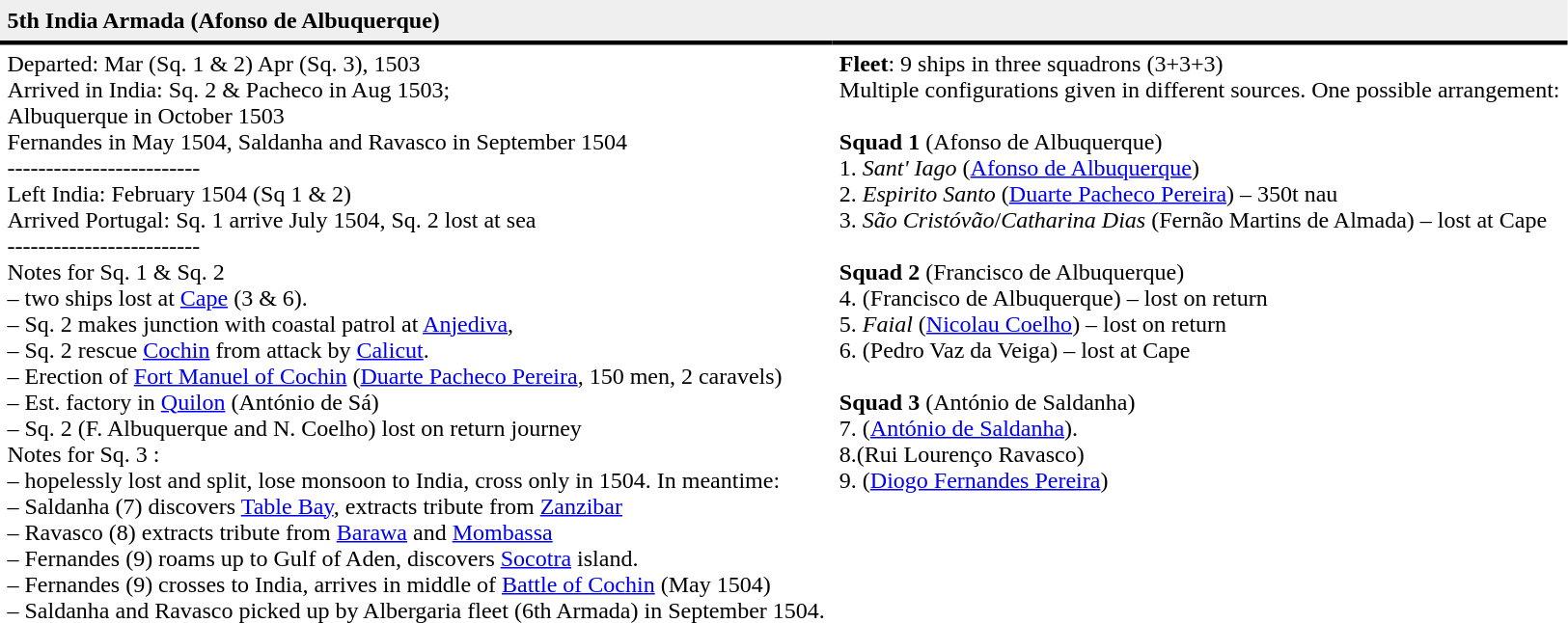<table class="toccolours" cellpadding="5" style="border-collapse:collapse">
<tr>
<td style="border-bottom:3px solid; background:#efefef;"><strong>5th India Armada (Afonso de Albuquerque)</strong></td>
<td style="border-bottom:3px solid; background:#efefef;"></td>
</tr>
<tr>
</tr>
<tr valign="top">
<td>Departed: Mar (Sq. 1 & 2) Apr (Sq. 3), 1503<br> Arrived in India: Sq. 2 & Pacheco in Aug 1503; <br> Albuquerque in October 1503 <br> Fernandes in May 1504, Saldanha and Ravasco in September 1504<br> -------------------------<br>Left India: February 1504 (Sq 1 & 2) <br> Arrived Portugal: Sq. 1 arrive July 1504, Sq. 2 lost at sea <br>-------------------------<br>Notes for Sq. 1 & Sq. 2<br>– two ships lost at <a href='#'>Cape</a> (3 & 6).<br> – Sq. 2 makes junction with coastal patrol at <a href='#'>Anjediva</a>, <br>– Sq. 2 rescue <a href='#'>Cochin</a> from attack by <a href='#'>Calicut</a>.<br>– Erection of <a href='#'>Fort Manuel of Cochin</a> (<a href='#'>Duarte Pacheco Pereira</a>, 150 men, 2 caravels)<br>– Est. factory in <a href='#'>Quilon</a> (António de Sá)<br> – Sq. 2 (F. Albuquerque and N. Coelho) lost on return journey<br>Notes for Sq. 3 :<br>– hopelessly lost and split, lose monsoon to India, cross only in 1504. In meantime:<br>– Saldanha (7) discovers <a href='#'>Table Bay</a>, extracts tribute from <a href='#'>Zanzibar</a><br>– Ravasco (8) extracts tribute from <a href='#'>Barawa</a> and <a href='#'>Mombassa</a> <br>– Fernandes (9) roams up to Gulf of Aden, discovers <a href='#'>Socotra</a> island. <br>– Fernandes (9) crosses to India, arrives in middle of <a href='#'>Battle of Cochin</a> (May 1504)<br>– Saldanha and Ravasco picked up by Albergaria fleet (6th Armada) in September 1504.</td>
<td><strong>Fleet</strong>: 9 ships in three squadrons (3+3+3)<br>Multiple configurations given in different sources. One possible arrangement:<br><br> <strong>Squad 1</strong> (Afonso de Albuquerque) <br>1. <em>Sant' Iago</em> (<a href='#'>Afonso de Albuquerque</a>)<br> 2. <em>Espirito Santo</em> (<a href='#'>Duarte Pacheco Pereira</a>) – 350t nau <br> 3. <em>São Cristóvão</em>/<em>Catharina Dias</em> (Fernão Martins de Almada) – lost at Cape <br><br><strong>Squad 2</strong> (Francisco de Albuquerque)<br>4. (Francisco de Albuquerque) – lost on return <br>5. <em>Faial</em> (<a href='#'>Nicolau Coelho</a>) – lost on return <br> 6. (Pedro Vaz da Veiga) – lost at Cape <br> <br> <strong>Squad 3</strong> (António de Saldanha) <br>7. (<a href='#'>António de Saldanha</a>). <br>8.(Rui Lourenço Ravasco)<br>9. (<a href='#'>Diogo Fernandes Pereira</a>)<br></td>
</tr>
</table>
